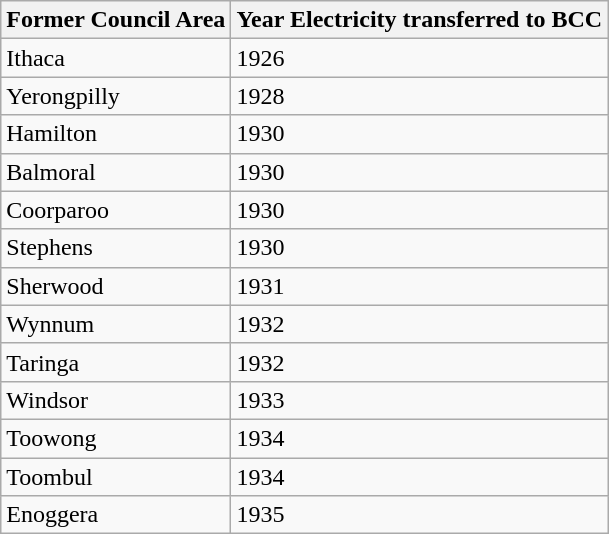<table class="wikitable">
<tr>
<th>Former Council Area</th>
<th>Year Electricity transferred to BCC</th>
</tr>
<tr>
<td>Ithaca</td>
<td>1926</td>
</tr>
<tr>
<td>Yerongpilly</td>
<td>1928</td>
</tr>
<tr>
<td>Hamilton</td>
<td>1930</td>
</tr>
<tr>
<td>Balmoral</td>
<td>1930</td>
</tr>
<tr>
<td>Coorparoo</td>
<td>1930</td>
</tr>
<tr>
<td>Stephens</td>
<td>1930</td>
</tr>
<tr>
<td>Sherwood</td>
<td>1931</td>
</tr>
<tr>
<td>Wynnum</td>
<td>1932</td>
</tr>
<tr>
<td>Taringa</td>
<td>1932</td>
</tr>
<tr>
<td>Windsor</td>
<td>1933</td>
</tr>
<tr>
<td>Toowong</td>
<td>1934</td>
</tr>
<tr>
<td>Toombul</td>
<td>1934</td>
</tr>
<tr>
<td>Enoggera</td>
<td>1935</td>
</tr>
</table>
